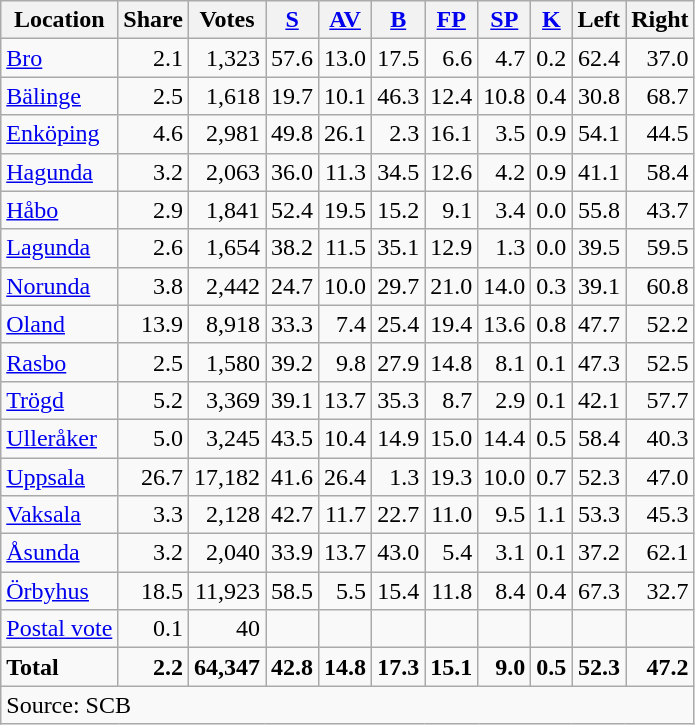<table class="wikitable sortable" style=text-align:right>
<tr>
<th>Location</th>
<th>Share</th>
<th>Votes</th>
<th><a href='#'>S</a></th>
<th><a href='#'>AV</a></th>
<th><a href='#'>B</a></th>
<th><a href='#'>FP</a></th>
<th><a href='#'>SP</a></th>
<th><a href='#'>K</a></th>
<th>Left</th>
<th>Right</th>
</tr>
<tr>
<td align=left><a href='#'>Bro</a></td>
<td>2.1</td>
<td>1,323</td>
<td>57.6</td>
<td>13.0</td>
<td>17.5</td>
<td>6.6</td>
<td>4.7</td>
<td>0.2</td>
<td>62.4</td>
<td>37.0</td>
</tr>
<tr>
<td align=left><a href='#'>Bälinge</a></td>
<td>2.5</td>
<td>1,618</td>
<td>19.7</td>
<td>10.1</td>
<td>46.3</td>
<td>12.4</td>
<td>10.8</td>
<td>0.4</td>
<td>30.8</td>
<td>68.7</td>
</tr>
<tr>
<td align=left><a href='#'>Enköping</a></td>
<td>4.6</td>
<td>2,981</td>
<td>49.8</td>
<td>26.1</td>
<td>2.3</td>
<td>16.1</td>
<td>3.5</td>
<td>0.9</td>
<td>54.1</td>
<td>44.5</td>
</tr>
<tr>
<td align=left><a href='#'>Hagunda</a></td>
<td>3.2</td>
<td>2,063</td>
<td>36.0</td>
<td>11.3</td>
<td>34.5</td>
<td>12.6</td>
<td>4.2</td>
<td>0.9</td>
<td>41.1</td>
<td>58.4</td>
</tr>
<tr>
<td align=left><a href='#'>Håbo</a></td>
<td>2.9</td>
<td>1,841</td>
<td>52.4</td>
<td>19.5</td>
<td>15.2</td>
<td>9.1</td>
<td>3.4</td>
<td>0.0</td>
<td>55.8</td>
<td>43.7</td>
</tr>
<tr>
<td align=left><a href='#'>Lagunda</a></td>
<td>2.6</td>
<td>1,654</td>
<td>38.2</td>
<td>11.5</td>
<td>35.1</td>
<td>12.9</td>
<td>1.3</td>
<td>0.0</td>
<td>39.5</td>
<td>59.5</td>
</tr>
<tr>
<td align=left><a href='#'>Norunda</a></td>
<td>3.8</td>
<td>2,442</td>
<td>24.7</td>
<td>10.0</td>
<td>29.7</td>
<td>21.0</td>
<td>14.0</td>
<td>0.3</td>
<td>39.1</td>
<td>60.8</td>
</tr>
<tr>
<td align=left><a href='#'>Oland</a></td>
<td>13.9</td>
<td>8,918</td>
<td>33.3</td>
<td>7.4</td>
<td>25.4</td>
<td>19.4</td>
<td>13.6</td>
<td>0.8</td>
<td>47.7</td>
<td>52.2</td>
</tr>
<tr>
<td align=left><a href='#'>Rasbo</a></td>
<td>2.5</td>
<td>1,580</td>
<td>39.2</td>
<td>9.8</td>
<td>27.9</td>
<td>14.8</td>
<td>8.1</td>
<td>0.1</td>
<td>47.3</td>
<td>52.5</td>
</tr>
<tr>
<td align=left><a href='#'>Trögd</a></td>
<td>5.2</td>
<td>3,369</td>
<td>39.1</td>
<td>13.7</td>
<td>35.3</td>
<td>8.7</td>
<td>2.9</td>
<td>0.1</td>
<td>42.1</td>
<td>57.7</td>
</tr>
<tr>
<td align=left><a href='#'>Ulleråker</a></td>
<td>5.0</td>
<td>3,245</td>
<td>43.5</td>
<td>10.4</td>
<td>14.9</td>
<td>15.0</td>
<td>14.4</td>
<td>0.5</td>
<td>58.4</td>
<td>40.3</td>
</tr>
<tr>
<td align=left><a href='#'>Uppsala</a></td>
<td>26.7</td>
<td>17,182</td>
<td>41.6</td>
<td>26.4</td>
<td>1.3</td>
<td>19.3</td>
<td>10.0</td>
<td>0.7</td>
<td>52.3</td>
<td>47.0</td>
</tr>
<tr>
<td align=left><a href='#'>Vaksala</a></td>
<td>3.3</td>
<td>2,128</td>
<td>42.7</td>
<td>11.7</td>
<td>22.7</td>
<td>11.0</td>
<td>9.5</td>
<td>1.1</td>
<td>53.3</td>
<td>45.3</td>
</tr>
<tr>
<td align=left><a href='#'>Åsunda</a></td>
<td>3.2</td>
<td>2,040</td>
<td>33.9</td>
<td>13.7</td>
<td>43.0</td>
<td>5.4</td>
<td>3.1</td>
<td>0.1</td>
<td>37.2</td>
<td>62.1</td>
</tr>
<tr>
<td align=left><a href='#'>Örbyhus</a></td>
<td>18.5</td>
<td>11,923</td>
<td>58.5</td>
<td>5.5</td>
<td>15.4</td>
<td>11.8</td>
<td>8.4</td>
<td>0.4</td>
<td>67.3</td>
<td>32.7</td>
</tr>
<tr>
<td align=left><a href='#'>Postal vote</a></td>
<td>0.1</td>
<td>40</td>
<td></td>
<td></td>
<td></td>
<td></td>
<td></td>
<td></td>
<td></td>
<td></td>
</tr>
<tr>
<td align=left><strong>Total</strong></td>
<td><strong>2.2</strong></td>
<td><strong>64,347</strong></td>
<td><strong>42.8</strong></td>
<td><strong>14.8</strong></td>
<td><strong>17.3</strong></td>
<td><strong>15.1</strong></td>
<td><strong>9.0</strong></td>
<td><strong>0.5</strong></td>
<td><strong>52.3</strong></td>
<td><strong>47.2</strong></td>
</tr>
<tr>
<td align=left colspan=11>Source: SCB </td>
</tr>
</table>
